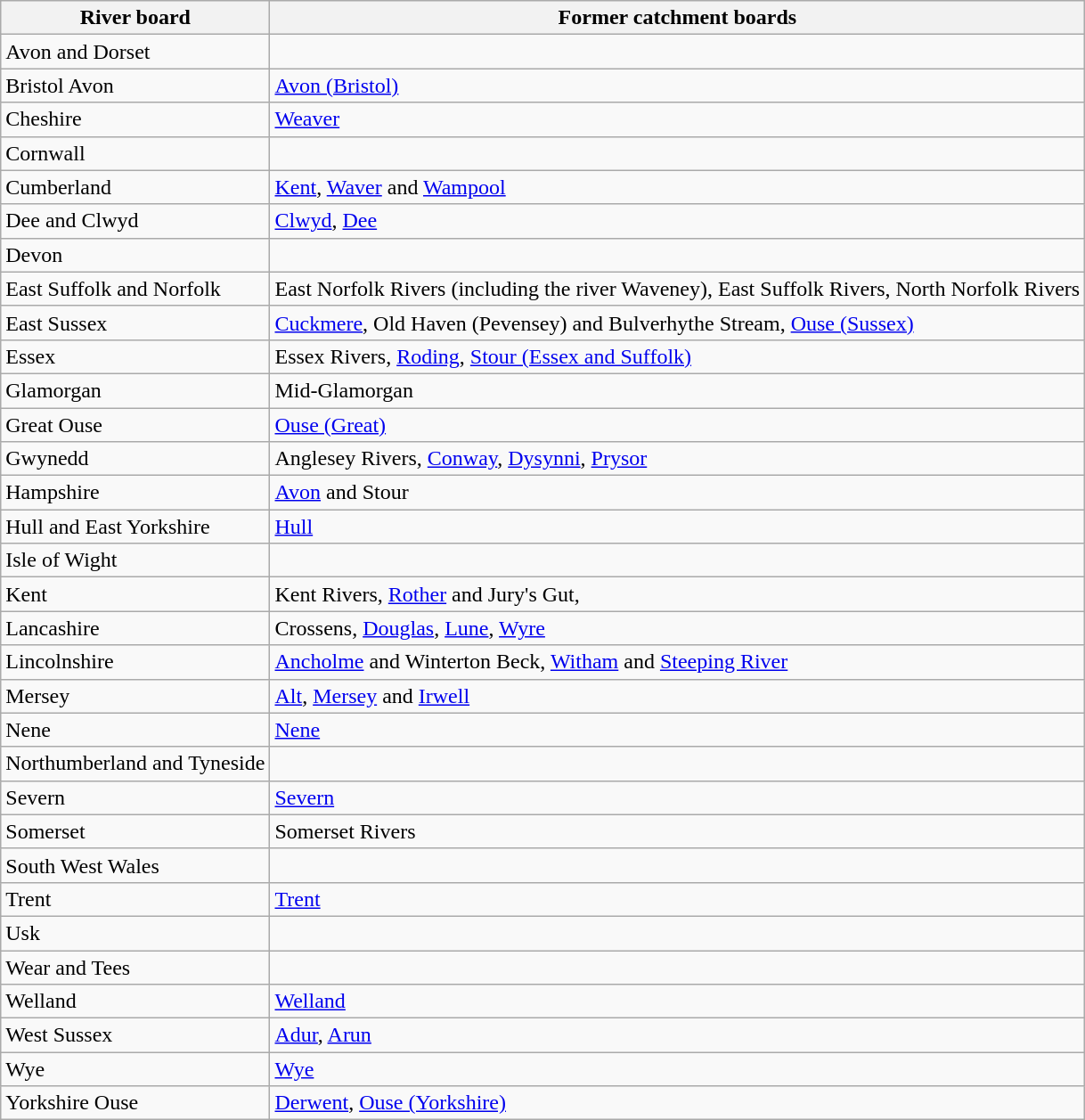<table class="wikitable">
<tr>
<th>River board</th>
<th>Former catchment boards</th>
</tr>
<tr>
<td>Avon and Dorset</td>
<td></td>
</tr>
<tr>
<td>Bristol Avon</td>
<td><a href='#'>Avon (Bristol)</a></td>
</tr>
<tr>
<td>Cheshire</td>
<td><a href='#'>Weaver</a></td>
</tr>
<tr>
<td>Cornwall</td>
<td></td>
</tr>
<tr>
<td>Cumberland</td>
<td><a href='#'>Kent</a>, <a href='#'>Waver</a> and <a href='#'>Wampool</a></td>
</tr>
<tr>
<td>Dee and Clwyd</td>
<td><a href='#'>Clwyd</a>, <a href='#'>Dee</a></td>
</tr>
<tr>
<td>Devon</td>
<td></td>
</tr>
<tr>
<td>East Suffolk and Norfolk</td>
<td>East Norfolk Rivers (including the river Waveney), East Suffolk Rivers, North Norfolk Rivers</td>
</tr>
<tr>
<td>East Sussex</td>
<td><a href='#'>Cuckmere</a>, Old Haven (Pevensey) and Bulverhythe Stream, <a href='#'>Ouse (Sussex)</a></td>
</tr>
<tr>
<td>Essex</td>
<td>Essex Rivers, <a href='#'>Roding</a>, <a href='#'>Stour (Essex and Suffolk)</a></td>
</tr>
<tr>
<td>Glamorgan</td>
<td>Mid-Glamorgan</td>
</tr>
<tr>
<td>Great Ouse</td>
<td><a href='#'>Ouse (Great)</a></td>
</tr>
<tr>
<td>Gwynedd</td>
<td>Anglesey Rivers, <a href='#'>Conway</a>, <a href='#'>Dysynni</a>, <a href='#'>Prysor</a></td>
</tr>
<tr>
<td>Hampshire</td>
<td><a href='#'>Avon</a> and Stour</td>
</tr>
<tr>
<td>Hull and East Yorkshire</td>
<td><a href='#'>Hull</a></td>
</tr>
<tr>
<td>Isle of Wight</td>
<td></td>
</tr>
<tr>
<td>Kent</td>
<td>Kent Rivers, <a href='#'>Rother</a> and Jury's Gut,</td>
</tr>
<tr>
<td>Lancashire</td>
<td>Crossens, <a href='#'>Douglas</a>, <a href='#'>Lune</a>, <a href='#'>Wyre</a></td>
</tr>
<tr>
<td>Lincolnshire</td>
<td><a href='#'>Ancholme</a> and Winterton Beck, <a href='#'>Witham</a> and <a href='#'>Steeping River</a></td>
</tr>
<tr>
<td>Mersey</td>
<td><a href='#'>Alt</a>, <a href='#'>Mersey</a> and <a href='#'>Irwell</a></td>
</tr>
<tr>
<td>Nene</td>
<td><a href='#'>Nene</a></td>
</tr>
<tr>
<td>Northumberland and Tyneside</td>
<td></td>
</tr>
<tr>
<td>Severn</td>
<td><a href='#'>Severn</a></td>
</tr>
<tr>
<td>Somerset</td>
<td>Somerset Rivers</td>
</tr>
<tr>
<td>South West Wales</td>
<td></td>
</tr>
<tr>
<td>Trent</td>
<td><a href='#'>Trent</a></td>
</tr>
<tr>
<td>Usk</td>
<td></td>
</tr>
<tr>
<td>Wear and Tees</td>
<td></td>
</tr>
<tr>
<td>Welland</td>
<td><a href='#'>Welland</a></td>
</tr>
<tr>
<td>West Sussex</td>
<td><a href='#'>Adur</a>, <a href='#'>Arun</a></td>
</tr>
<tr>
<td>Wye</td>
<td><a href='#'>Wye</a></td>
</tr>
<tr>
<td>Yorkshire Ouse</td>
<td><a href='#'>Derwent</a>, <a href='#'>Ouse (Yorkshire)</a></td>
</tr>
</table>
